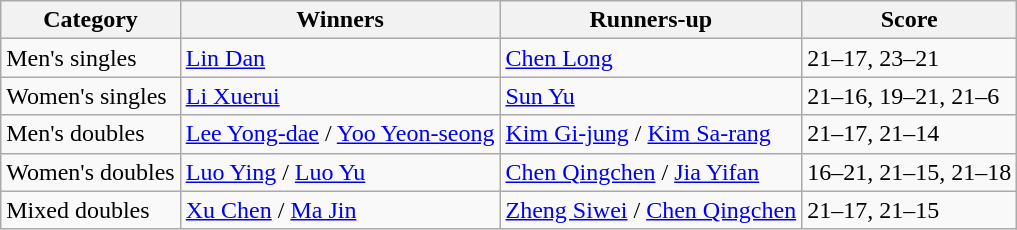<table class=wikitable style="white-space:nowrap;">
<tr>
<th>Category</th>
<th>Winners</th>
<th>Runners-up</th>
<th>Score</th>
</tr>
<tr>
<td>Men's singles</td>
<td> <a href='#'>Lin Dan</a></td>
<td> <a href='#'>Chen Long</a></td>
<td>21–17, 23–21</td>
</tr>
<tr>
<td>Women's singles</td>
<td> <a href='#'>Li Xuerui</a></td>
<td> <a href='#'>Sun Yu</a></td>
<td>21–16, 19–21, 21–6</td>
</tr>
<tr>
<td>Men's doubles</td>
<td> <a href='#'>Lee Yong-dae</a> / <a href='#'>Yoo Yeon-seong</a></td>
<td> <a href='#'>Kim Gi-jung</a> / <a href='#'>Kim Sa-rang</a></td>
<td>21–17, 21–14</td>
</tr>
<tr>
<td>Women's doubles</td>
<td> <a href='#'>Luo Ying</a> / <a href='#'>Luo Yu</a></td>
<td> <a href='#'>Chen Qingchen</a> / <a href='#'>Jia Yifan</a></td>
<td>16–21, 21–15, 21–18</td>
</tr>
<tr>
<td>Mixed doubles</td>
<td> <a href='#'>Xu Chen</a> / <a href='#'>Ma Jin</a></td>
<td> <a href='#'>Zheng Siwei</a> / <a href='#'>Chen Qingchen</a></td>
<td>21–17, 21–15</td>
</tr>
</table>
